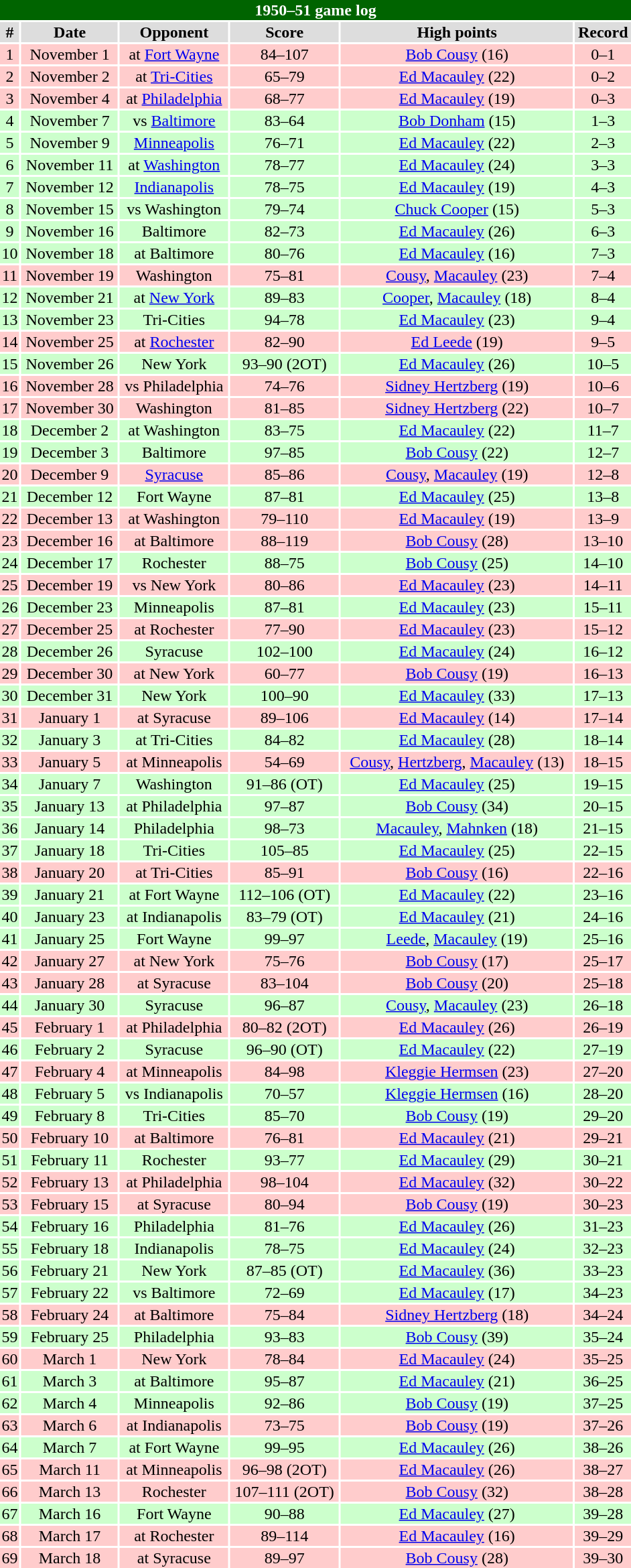<table class="toccolours collapsible" width=50% style="clear:both; margin:1.5em auto; text-align:center">
<tr>
<th colspan=11 style="background:#006400; color:white;">1950–51 game log</th>
</tr>
<tr align="center" bgcolor="#dddddd">
<td><strong>#</strong></td>
<td><strong>Date</strong></td>
<td><strong>Opponent</strong></td>
<td><strong>Score</strong></td>
<td><strong>High points</strong></td>
<td><strong>Record</strong></td>
</tr>
<tr align="center" bgcolor="ffcccc">
<td>1</td>
<td>November 1</td>
<td>at <a href='#'>Fort Wayne</a></td>
<td>84–107</td>
<td><a href='#'>Bob Cousy</a> (16)</td>
<td>0–1</td>
</tr>
<tr align="center" bgcolor="ffcccc">
<td>2</td>
<td>November 2</td>
<td>at <a href='#'>Tri-Cities</a></td>
<td>65–79</td>
<td><a href='#'>Ed Macauley</a> (22)</td>
<td>0–2</td>
</tr>
<tr align="center" bgcolor="ffcccc">
<td>3</td>
<td>November 4</td>
<td>at <a href='#'>Philadelphia</a></td>
<td>68–77</td>
<td><a href='#'>Ed Macauley</a> (19)</td>
<td>0–3</td>
</tr>
<tr align="center" bgcolor="ccffcc">
<td>4</td>
<td>November 7</td>
<td>vs <a href='#'>Baltimore</a></td>
<td>83–64</td>
<td><a href='#'>Bob Donham</a> (15)</td>
<td>1–3</td>
</tr>
<tr align="center" bgcolor="ccffcc">
<td>5</td>
<td>November 9</td>
<td><a href='#'>Minneapolis</a></td>
<td>76–71</td>
<td><a href='#'>Ed Macauley</a> (22)</td>
<td>2–3</td>
</tr>
<tr align="center" bgcolor="ccffcc">
<td>6</td>
<td>November 11</td>
<td>at <a href='#'>Washington</a></td>
<td>78–77</td>
<td><a href='#'>Ed Macauley</a> (24)</td>
<td>3–3</td>
</tr>
<tr align="center" bgcolor="ccffcc">
<td>7</td>
<td>November 12</td>
<td><a href='#'>Indianapolis</a></td>
<td>78–75</td>
<td><a href='#'>Ed Macauley</a> (19)</td>
<td>4–3</td>
</tr>
<tr align="center" bgcolor="ccffcc">
<td>8</td>
<td>November 15</td>
<td>vs Washington</td>
<td>79–74</td>
<td><a href='#'>Chuck Cooper</a> (15)</td>
<td>5–3</td>
</tr>
<tr align="center" bgcolor="ccffcc">
<td>9</td>
<td>November 16</td>
<td>Baltimore</td>
<td>82–73</td>
<td><a href='#'>Ed Macauley</a> (26)</td>
<td>6–3</td>
</tr>
<tr align="center" bgcolor="ccffcc">
<td>10</td>
<td>November 18</td>
<td>at Baltimore</td>
<td>80–76</td>
<td><a href='#'>Ed Macauley</a> (16)</td>
<td>7–3</td>
</tr>
<tr align="center" bgcolor="ffcccc">
<td>11</td>
<td>November 19</td>
<td>Washington</td>
<td>75–81</td>
<td><a href='#'>Cousy</a>, <a href='#'>Macauley</a> (23)</td>
<td>7–4</td>
</tr>
<tr align="center" bgcolor="ccffcc">
<td>12</td>
<td>November 21</td>
<td>at <a href='#'>New York</a></td>
<td>89–83</td>
<td><a href='#'>Cooper</a>, <a href='#'>Macauley</a> (18)</td>
<td>8–4</td>
</tr>
<tr align="center" bgcolor="ccffcc">
<td>13</td>
<td>November 23</td>
<td>Tri-Cities</td>
<td>94–78</td>
<td><a href='#'>Ed Macauley</a> (23)</td>
<td>9–4</td>
</tr>
<tr align="center" bgcolor="ffcccc">
<td>14</td>
<td>November 25</td>
<td>at <a href='#'>Rochester</a></td>
<td>82–90</td>
<td><a href='#'>Ed Leede</a> (19)</td>
<td>9–5</td>
</tr>
<tr align="center" bgcolor="ccffcc">
<td>15</td>
<td>November 26</td>
<td>New York</td>
<td>93–90 (2OT)</td>
<td><a href='#'>Ed Macauley</a> (26)</td>
<td>10–5</td>
</tr>
<tr align="center" bgcolor="ffcccc">
<td>16</td>
<td>November 28</td>
<td>vs Philadelphia</td>
<td>74–76</td>
<td><a href='#'>Sidney Hertzberg</a> (19)</td>
<td>10–6</td>
</tr>
<tr align="center" bgcolor="ffcccc">
<td>17</td>
<td>November 30</td>
<td>Washington</td>
<td>81–85</td>
<td><a href='#'>Sidney Hertzberg</a> (22)</td>
<td>10–7</td>
</tr>
<tr align="center" bgcolor="ccffcc">
<td>18</td>
<td>December 2</td>
<td>at Washington</td>
<td>83–75</td>
<td><a href='#'>Ed Macauley</a> (22)</td>
<td>11–7</td>
</tr>
<tr align="center" bgcolor="ccffcc">
<td>19</td>
<td>December 3</td>
<td>Baltimore</td>
<td>97–85</td>
<td><a href='#'>Bob Cousy</a> (22)</td>
<td>12–7</td>
</tr>
<tr align="center" bgcolor="ffcccc">
<td>20</td>
<td>December 9</td>
<td><a href='#'>Syracuse</a></td>
<td>85–86</td>
<td><a href='#'>Cousy</a>, <a href='#'>Macauley</a> (19)</td>
<td>12–8</td>
</tr>
<tr align="center" bgcolor="ccffcc">
<td>21</td>
<td>December 12</td>
<td>Fort Wayne</td>
<td>87–81</td>
<td><a href='#'>Ed Macauley</a> (25)</td>
<td>13–8</td>
</tr>
<tr align="center" bgcolor="ffcccc">
<td>22</td>
<td>December 13</td>
<td>at Washington</td>
<td>79–110</td>
<td><a href='#'>Ed Macauley</a> (19)</td>
<td>13–9</td>
</tr>
<tr align="center" bgcolor="ffcccc">
<td>23</td>
<td>December 16</td>
<td>at Baltimore</td>
<td>88–119</td>
<td><a href='#'>Bob Cousy</a> (28)</td>
<td>13–10</td>
</tr>
<tr align="center" bgcolor="ccffcc">
<td>24</td>
<td>December 17</td>
<td>Rochester</td>
<td>88–75</td>
<td><a href='#'>Bob Cousy</a> (25)</td>
<td>14–10</td>
</tr>
<tr align="center" bgcolor="ffcccc">
<td>25</td>
<td>December 19</td>
<td>vs New York</td>
<td>80–86</td>
<td><a href='#'>Ed Macauley</a> (23)</td>
<td>14–11</td>
</tr>
<tr align="center" bgcolor="ccffcc">
<td>26</td>
<td>December 23</td>
<td>Minneapolis</td>
<td>87–81</td>
<td><a href='#'>Ed Macauley</a> (23)</td>
<td>15–11</td>
</tr>
<tr align="center" bgcolor="ffcccc">
<td>27</td>
<td>December 25</td>
<td>at Rochester</td>
<td>77–90</td>
<td><a href='#'>Ed Macauley</a> (23)</td>
<td>15–12</td>
</tr>
<tr align="center" bgcolor="ccffcc">
<td>28</td>
<td>December 26</td>
<td>Syracuse</td>
<td>102–100</td>
<td><a href='#'>Ed Macauley</a> (24)</td>
<td>16–12</td>
</tr>
<tr align="center" bgcolor="ffcccc">
<td>29</td>
<td>December 30</td>
<td>at New York</td>
<td>60–77</td>
<td><a href='#'>Bob Cousy</a> (19)</td>
<td>16–13</td>
</tr>
<tr align="center" bgcolor="ccffcc">
<td>30</td>
<td>December 31</td>
<td>New York</td>
<td>100–90</td>
<td><a href='#'>Ed Macauley</a> (33)</td>
<td>17–13</td>
</tr>
<tr align="center" bgcolor="ffcccc">
<td>31</td>
<td>January 1</td>
<td>at Syracuse</td>
<td>89–106</td>
<td><a href='#'>Ed Macauley</a> (14)</td>
<td>17–14</td>
</tr>
<tr align="center" bgcolor="ccffcc">
<td>32</td>
<td>January 3</td>
<td>at Tri-Cities</td>
<td>84–82</td>
<td><a href='#'>Ed Macauley</a> (28)</td>
<td>18–14</td>
</tr>
<tr align="center" bgcolor="ffcccc">
<td>33</td>
<td>January 5</td>
<td>at Minneapolis</td>
<td>54–69</td>
<td><a href='#'>Cousy</a>, <a href='#'>Hertzberg</a>, <a href='#'>Macauley</a> (13)</td>
<td>18–15</td>
</tr>
<tr align="center" bgcolor="ccffcc">
<td>34</td>
<td>January 7</td>
<td>Washington</td>
<td>91–86 (OT)</td>
<td><a href='#'>Ed Macauley</a> (25)</td>
<td>19–15</td>
</tr>
<tr align="center" bgcolor="ccffcc">
<td>35</td>
<td>January 13</td>
<td>at Philadelphia</td>
<td>97–87</td>
<td><a href='#'>Bob Cousy</a> (34)</td>
<td>20–15</td>
</tr>
<tr align="center" bgcolor="ccffcc">
<td>36</td>
<td>January 14</td>
<td>Philadelphia</td>
<td>98–73</td>
<td><a href='#'>Macauley</a>, <a href='#'>Mahnken</a> (18)</td>
<td>21–15</td>
</tr>
<tr align="center" bgcolor="ccffcc">
<td>37</td>
<td>January 18</td>
<td>Tri-Cities</td>
<td>105–85</td>
<td><a href='#'>Ed Macauley</a> (25)</td>
<td>22–15</td>
</tr>
<tr align="center" bgcolor="ffcccc">
<td>38</td>
<td>January 20</td>
<td>at Tri-Cities</td>
<td>85–91</td>
<td><a href='#'>Bob Cousy</a> (16)</td>
<td>22–16</td>
</tr>
<tr align="center" bgcolor="ccffcc">
<td>39</td>
<td>January 21</td>
<td>at Fort Wayne</td>
<td>112–106 (OT)</td>
<td><a href='#'>Ed Macauley</a> (22)</td>
<td>23–16</td>
</tr>
<tr align="center" bgcolor="ccffcc">
<td>40</td>
<td>January 23</td>
<td>at Indianapolis</td>
<td>83–79 (OT)</td>
<td><a href='#'>Ed Macauley</a> (21)</td>
<td>24–16</td>
</tr>
<tr align="center" bgcolor="ccffcc">
<td>41</td>
<td>January 25</td>
<td>Fort Wayne</td>
<td>99–97</td>
<td><a href='#'>Leede</a>, <a href='#'>Macauley</a> (19)</td>
<td>25–16</td>
</tr>
<tr align="center" bgcolor="ffcccc">
<td>42</td>
<td>January 27</td>
<td>at New York</td>
<td>75–76</td>
<td><a href='#'>Bob Cousy</a> (17)</td>
<td>25–17</td>
</tr>
<tr align="center" bgcolor="ffcccc">
<td>43</td>
<td>January 28</td>
<td>at Syracuse</td>
<td>83–104</td>
<td><a href='#'>Bob Cousy</a> (20)</td>
<td>25–18</td>
</tr>
<tr align="center" bgcolor="ccffcc">
<td>44</td>
<td>January 30</td>
<td>Syracuse</td>
<td>96–87</td>
<td><a href='#'>Cousy</a>, <a href='#'>Macauley</a> (23)</td>
<td>26–18</td>
</tr>
<tr align="center" bgcolor="ffcccc">
<td>45</td>
<td>February 1</td>
<td>at Philadelphia</td>
<td>80–82 (2OT)</td>
<td><a href='#'>Ed Macauley</a> (26)</td>
<td>26–19</td>
</tr>
<tr align="center" bgcolor="ccffcc">
<td>46</td>
<td>February 2</td>
<td>Syracuse</td>
<td>96–90 (OT)</td>
<td><a href='#'>Ed Macauley</a> (22)</td>
<td>27–19</td>
</tr>
<tr align="center" bgcolor="ffcccc">
<td>47</td>
<td>February 4</td>
<td>at Minneapolis</td>
<td>84–98</td>
<td><a href='#'>Kleggie Hermsen</a> (23)</td>
<td>27–20</td>
</tr>
<tr align="center" bgcolor="ccffcc">
<td>48</td>
<td>February 5</td>
<td>vs Indianapolis</td>
<td>70–57</td>
<td><a href='#'>Kleggie Hermsen</a> (16)</td>
<td>28–20</td>
</tr>
<tr align="center" bgcolor="ccffcc">
<td>49</td>
<td>February 8</td>
<td>Tri-Cities</td>
<td>85–70</td>
<td><a href='#'>Bob Cousy</a> (19)</td>
<td>29–20</td>
</tr>
<tr align="center" bgcolor="ffcccc">
<td>50</td>
<td>February 10</td>
<td>at Baltimore</td>
<td>76–81</td>
<td><a href='#'>Ed Macauley</a> (21)</td>
<td>29–21</td>
</tr>
<tr align="center" bgcolor="ccffcc">
<td>51</td>
<td>February 11</td>
<td>Rochester</td>
<td>93–77</td>
<td><a href='#'>Ed Macauley</a> (29)</td>
<td>30–21</td>
</tr>
<tr align="center" bgcolor="ffcccc">
<td>52</td>
<td>February 13</td>
<td>at Philadelphia</td>
<td>98–104</td>
<td><a href='#'>Ed Macauley</a> (32)</td>
<td>30–22</td>
</tr>
<tr align="center" bgcolor="ffcccc">
<td>53</td>
<td>February 15</td>
<td>at Syracuse</td>
<td>80–94</td>
<td><a href='#'>Bob Cousy</a> (19)</td>
<td>30–23</td>
</tr>
<tr align="center" bgcolor="ccffcc">
<td>54</td>
<td>February 16</td>
<td>Philadelphia</td>
<td>81–76</td>
<td><a href='#'>Ed Macauley</a> (26)</td>
<td>31–23</td>
</tr>
<tr align="center" bgcolor="ccffcc">
<td>55</td>
<td>February 18</td>
<td>Indianapolis</td>
<td>78–75</td>
<td><a href='#'>Ed Macauley</a> (24)</td>
<td>32–23</td>
</tr>
<tr align="center" bgcolor="ccffcc">
<td>56</td>
<td>February 21</td>
<td>New York</td>
<td>87–85 (OT)</td>
<td><a href='#'>Ed Macauley</a> (36)</td>
<td>33–23</td>
</tr>
<tr align="center" bgcolor="ccffcc">
<td>57</td>
<td>February 22</td>
<td>vs Baltimore</td>
<td>72–69</td>
<td><a href='#'>Ed Macauley</a> (17)</td>
<td>34–23</td>
</tr>
<tr align="center" bgcolor="ffcccc">
<td>58</td>
<td>February 24</td>
<td>at Baltimore</td>
<td>75–84</td>
<td><a href='#'>Sidney Hertzberg</a> (18)</td>
<td>34–24</td>
</tr>
<tr align="center" bgcolor="ccffcc">
<td>59</td>
<td>February 25</td>
<td>Philadelphia</td>
<td>93–83</td>
<td><a href='#'>Bob Cousy</a> (39)</td>
<td>35–24</td>
</tr>
<tr align="center" bgcolor="ffcccc">
<td>60</td>
<td>March 1</td>
<td>New York</td>
<td>78–84</td>
<td><a href='#'>Ed Macauley</a> (24)</td>
<td>35–25</td>
</tr>
<tr align="center" bgcolor="ccffcc">
<td>61</td>
<td>March 3</td>
<td>at Baltimore</td>
<td>95–87</td>
<td><a href='#'>Ed Macauley</a> (21)</td>
<td>36–25</td>
</tr>
<tr align="center" bgcolor="ccffcc">
<td>62</td>
<td>March 4</td>
<td>Minneapolis</td>
<td>92–86</td>
<td><a href='#'>Bob Cousy</a> (19)</td>
<td>37–25</td>
</tr>
<tr align="center" bgcolor="ffcccc">
<td>63</td>
<td>March 6</td>
<td>at Indianapolis</td>
<td>73–75</td>
<td><a href='#'>Bob Cousy</a> (19)</td>
<td>37–26</td>
</tr>
<tr align="center" bgcolor="ccffcc">
<td>64</td>
<td>March 7</td>
<td>at Fort Wayne</td>
<td>99–95</td>
<td><a href='#'>Ed Macauley</a> (26)</td>
<td>38–26</td>
</tr>
<tr align="center" bgcolor="ffcccc">
<td>65</td>
<td>March 11</td>
<td>at Minneapolis</td>
<td>96–98 (2OT)</td>
<td><a href='#'>Ed Macauley</a> (26)</td>
<td>38–27</td>
</tr>
<tr align="center" bgcolor="ffcccc">
<td>66</td>
<td>March 13</td>
<td>Rochester</td>
<td>107–111 (2OT)</td>
<td><a href='#'>Bob Cousy</a> (32)</td>
<td>38–28</td>
</tr>
<tr align="center" bgcolor="ccffcc">
<td>67</td>
<td>March 16</td>
<td>Fort Wayne</td>
<td>90–88</td>
<td><a href='#'>Ed Macauley</a> (27)</td>
<td>39–28</td>
</tr>
<tr align="center" bgcolor="ffcccc">
<td>68</td>
<td>March 17</td>
<td>at Rochester</td>
<td>89–114</td>
<td><a href='#'>Ed Macauley</a> (16)</td>
<td>39–29</td>
</tr>
<tr align="center" bgcolor="ffcccc">
<td>69</td>
<td>March 18</td>
<td>at Syracuse</td>
<td>89–97</td>
<td><a href='#'>Bob Cousy</a> (28)</td>
<td>39–30</td>
</tr>
</table>
